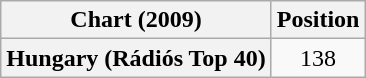<table class="wikitable plainrowheaders" style="text-align:center;">
<tr>
<th scope="col">Chart (2009)</th>
<th scope="col">Position</th>
</tr>
<tr>
<th scope="row">Hungary (Rádiós Top 40)</th>
<td>138</td>
</tr>
</table>
